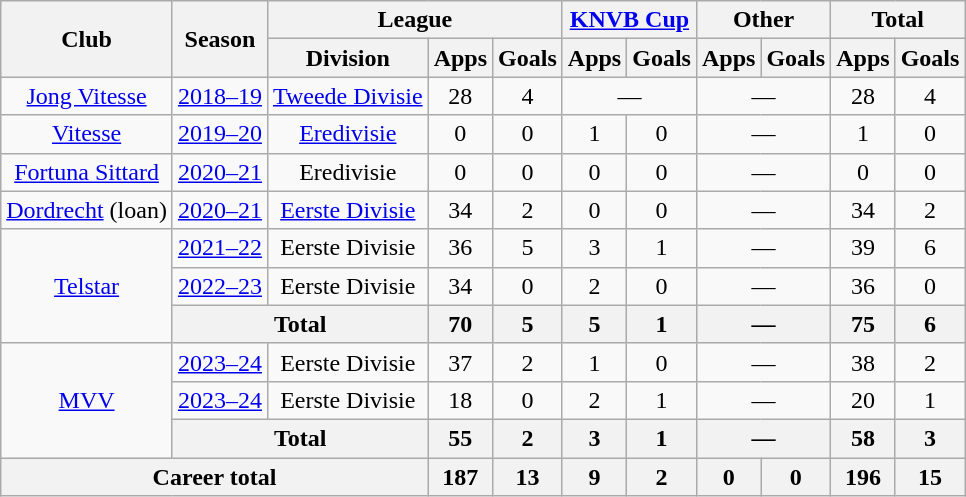<table class="wikitable" style="text-align:center">
<tr>
<th rowspan="2">Club</th>
<th rowspan="2">Season</th>
<th colspan="3">League</th>
<th colspan="2"><a href='#'>KNVB Cup</a></th>
<th colspan="2">Other</th>
<th colspan="2">Total</th>
</tr>
<tr>
<th>Division</th>
<th>Apps</th>
<th>Goals</th>
<th>Apps</th>
<th>Goals</th>
<th>Apps</th>
<th>Goals</th>
<th>Apps</th>
<th>Goals</th>
</tr>
<tr>
<td><a href='#'>Jong Vitesse</a></td>
<td><a href='#'>2018–19</a></td>
<td><a href='#'>Tweede Divisie</a></td>
<td>28</td>
<td>4</td>
<td colspan="2">—</td>
<td colspan="2">—</td>
<td>28</td>
<td>4</td>
</tr>
<tr>
<td><a href='#'>Vitesse</a></td>
<td><a href='#'>2019–20</a></td>
<td><a href='#'>Eredivisie</a></td>
<td>0</td>
<td>0</td>
<td>1</td>
<td>0</td>
<td colspan="2">—</td>
<td>1</td>
<td>0</td>
</tr>
<tr>
<td><a href='#'>Fortuna Sittard</a></td>
<td><a href='#'>2020–21</a></td>
<td>Eredivisie</td>
<td>0</td>
<td>0</td>
<td>0</td>
<td>0</td>
<td colspan="2">—</td>
<td>0</td>
<td>0</td>
</tr>
<tr>
<td><a href='#'>Dordrecht</a> (loan)</td>
<td><a href='#'>2020–21</a></td>
<td><a href='#'>Eerste Divisie</a></td>
<td>34</td>
<td>2</td>
<td>0</td>
<td>0</td>
<td colspan="2">—</td>
<td>34</td>
<td>2</td>
</tr>
<tr>
<td rowspan="3"><a href='#'>Telstar</a></td>
<td><a href='#'>2021–22</a></td>
<td>Eerste Divisie</td>
<td>36</td>
<td>5</td>
<td>3</td>
<td>1</td>
<td colspan="2">—</td>
<td>39</td>
<td>6</td>
</tr>
<tr>
<td><a href='#'>2022–23</a></td>
<td>Eerste Divisie</td>
<td>34</td>
<td>0</td>
<td>2</td>
<td>0</td>
<td colspan="2">—</td>
<td>36</td>
<td>0</td>
</tr>
<tr>
<th colspan="2">Total</th>
<th>70</th>
<th>5</th>
<th>5</th>
<th>1</th>
<th colspan="2">—</th>
<th>75</th>
<th>6</th>
</tr>
<tr>
<td rowspan="3"><a href='#'>MVV</a></td>
<td><a href='#'>2023–24</a></td>
<td>Eerste Divisie</td>
<td>37</td>
<td>2</td>
<td>1</td>
<td>0</td>
<td colspan="2">—</td>
<td>38</td>
<td>2</td>
</tr>
<tr>
<td><a href='#'>2023–24</a></td>
<td>Eerste Divisie</td>
<td>18</td>
<td>0</td>
<td>2</td>
<td>1</td>
<td colspan="2">—</td>
<td>20</td>
<td>1</td>
</tr>
<tr>
<th colspan="2">Total</th>
<th>55</th>
<th>2</th>
<th>3</th>
<th>1</th>
<th colspan="2">—</th>
<th>58</th>
<th>3</th>
</tr>
<tr>
<th colspan="3">Career total</th>
<th>187</th>
<th>13</th>
<th>9</th>
<th>2</th>
<th>0</th>
<th>0</th>
<th>196</th>
<th>15</th>
</tr>
</table>
